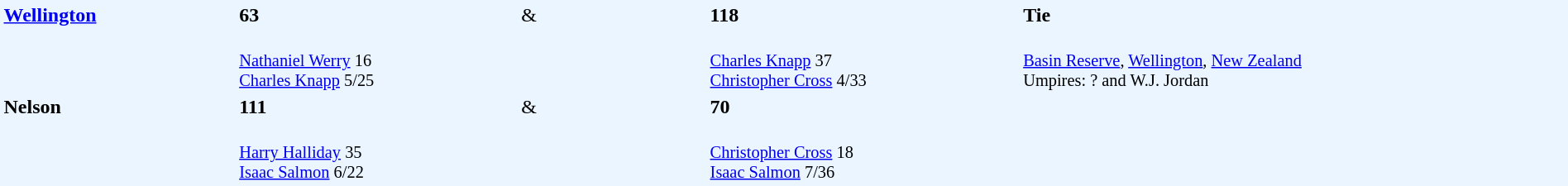<table width="100%" style="background: #EBF5FF">
<tr>
<td width="15%" valign="top" rowspan="2"><strong><a href='#'>Wellington</a></strong></td>
<td width="18%"><strong>63</strong></td>
<td width="12%">&</td>
<td width="20%"><strong>118</strong></td>
<td width="35%"><strong>Tie</strong></td>
</tr>
<tr>
<td style="font-size: 85%;" valign="top"><br><a href='#'>Nathaniel Werry</a> 16<br>
<a href='#'>Charles Knapp</a> 5/25</td>
<td></td>
<td style="font-size: 85%;"><br><a href='#'>Charles Knapp</a> 37<br>
<a href='#'>Christopher Cross</a> 4/33</td>
<td valign="top" style="font-size: 85%;" rowspan="3"><br><a href='#'>Basin Reserve</a>, <a href='#'>Wellington</a>, <a href='#'>New Zealand</a><br>
Umpires: ? and W.J. Jordan</td>
</tr>
<tr>
<td valign="top" rowspan="2"><strong>Nelson</strong></td>
<td><strong>111</strong></td>
<td>&</td>
<td><strong>70</strong></td>
</tr>
<tr>
<td style="font-size: 85%;"><br><a href='#'>Harry Halliday</a> 35<br>
<a href='#'>Isaac Salmon</a> 6/22</td>
<td></td>
<td valign="top" style="font-size: 85%;"><br><a href='#'>Christopher Cross</a> 18<br>
<a href='#'>Isaac Salmon</a> 7/36</td>
</tr>
</table>
